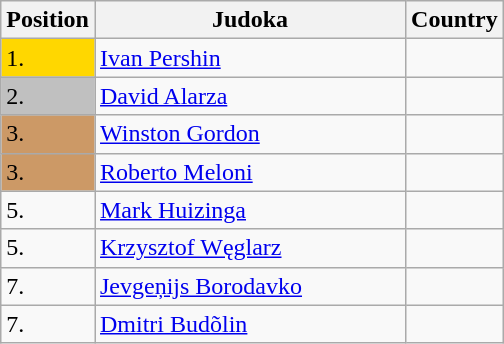<table class=wikitable>
<tr>
<th width=10>Position</th>
<th width=200>Judoka</th>
<th width=10>Country</th>
</tr>
<tr>
<td bgcolor=gold>1.</td>
<td><a href='#'>Ivan Pershin</a></td>
<td></td>
</tr>
<tr>
<td bgcolor="silver">2.</td>
<td><a href='#'>David Alarza</a></td>
<td></td>
</tr>
<tr>
<td bgcolor="CC9966">3.</td>
<td><a href='#'>Winston Gordon</a></td>
<td></td>
</tr>
<tr>
<td bgcolor="CC9966">3.</td>
<td><a href='#'>Roberto Meloni</a></td>
<td></td>
</tr>
<tr>
<td>5.</td>
<td><a href='#'>Mark Huizinga</a></td>
<td></td>
</tr>
<tr>
<td>5.</td>
<td><a href='#'>Krzysztof Węglarz</a></td>
<td></td>
</tr>
<tr>
<td>7.</td>
<td><a href='#'>Jevgeņijs Borodavko</a></td>
<td></td>
</tr>
<tr>
<td>7.</td>
<td><a href='#'>Dmitri Budõlin</a></td>
<td></td>
</tr>
</table>
